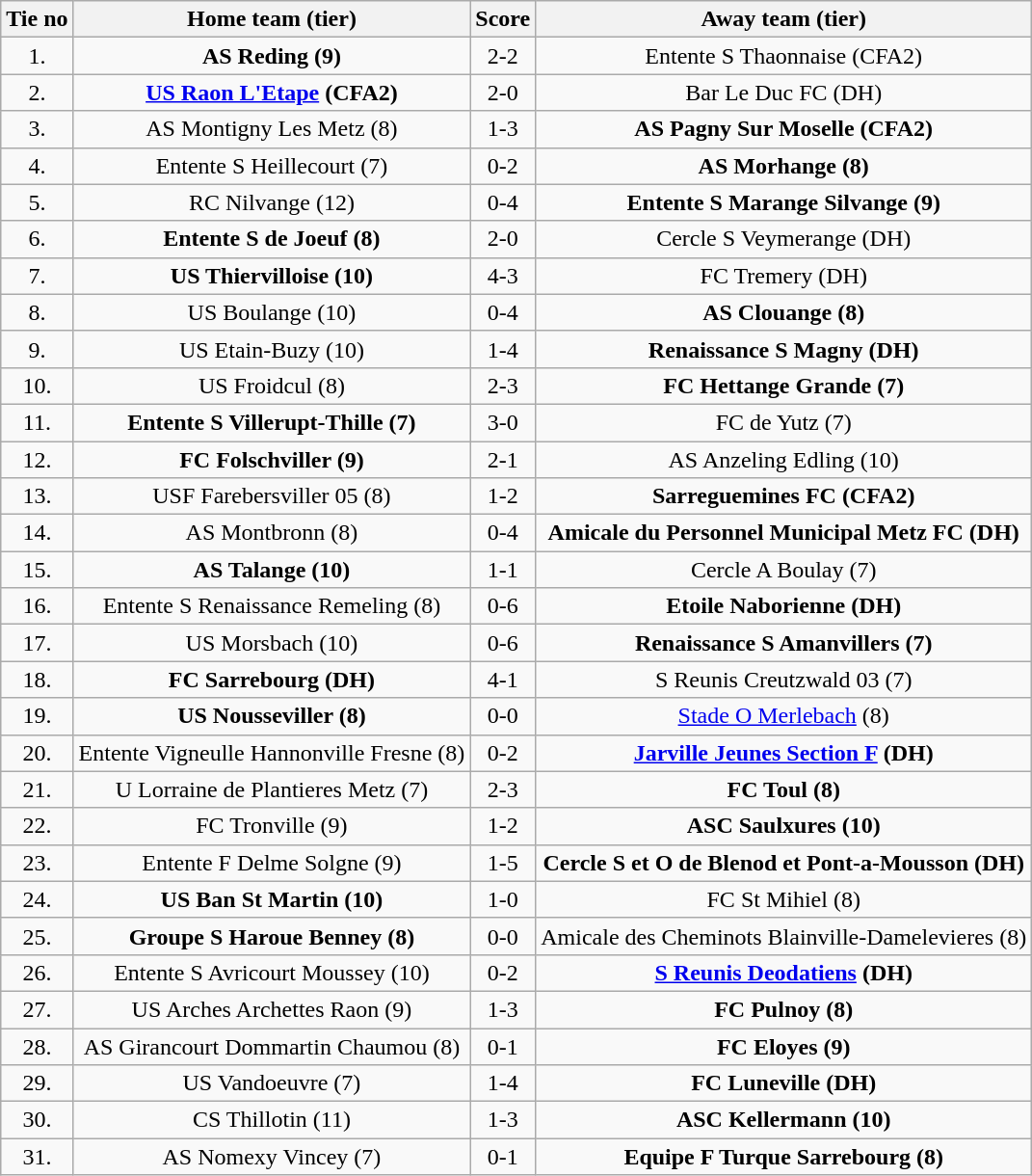<table class="wikitable" style="text-align: center">
<tr>
<th>Tie no</th>
<th>Home team (tier)</th>
<th>Score</th>
<th>Away team (tier)</th>
</tr>
<tr>
<td>1.</td>
<td><strong>AS Reding (9)</strong></td>
<td>2-2 </td>
<td>Entente S Thaonnaise (CFA2)</td>
</tr>
<tr>
<td>2.</td>
<td><strong><a href='#'>US Raon L'Etape</a> (CFA2)</strong></td>
<td>2-0</td>
<td>Bar Le Duc FC (DH)</td>
</tr>
<tr>
<td>3.</td>
<td>AS Montigny Les Metz (8)</td>
<td>1-3</td>
<td><strong>AS Pagny Sur Moselle (CFA2)</strong></td>
</tr>
<tr>
<td>4.</td>
<td>Entente S Heillecourt (7)</td>
<td>0-2</td>
<td><strong>AS Morhange (8)</strong></td>
</tr>
<tr>
<td>5.</td>
<td>RC Nilvange (12)</td>
<td>0-4</td>
<td><strong>Entente S Marange Silvange (9)</strong></td>
</tr>
<tr>
<td>6.</td>
<td><strong>Entente S de Joeuf (8)</strong></td>
<td>2-0</td>
<td>Cercle S Veymerange (DH)</td>
</tr>
<tr>
<td>7.</td>
<td><strong>US Thiervilloise (10)</strong></td>
<td>4-3</td>
<td>FC Tremery (DH)</td>
</tr>
<tr>
<td>8.</td>
<td>US Boulange (10)</td>
<td>0-4</td>
<td><strong>AS Clouange (8)</strong></td>
</tr>
<tr>
<td>9.</td>
<td>US Etain-Buzy (10)</td>
<td>1-4</td>
<td><strong>Renaissance S Magny (DH)</strong></td>
</tr>
<tr>
<td>10.</td>
<td>US Froidcul (8)</td>
<td>2-3</td>
<td><strong>FC Hettange Grande (7)</strong></td>
</tr>
<tr>
<td>11.</td>
<td><strong>Entente S Villerupt-Thille (7)</strong></td>
<td>3-0</td>
<td>FC de Yutz (7)</td>
</tr>
<tr>
<td>12.</td>
<td><strong>FC Folschviller (9)</strong></td>
<td>2-1 </td>
<td>AS Anzeling Edling (10)</td>
</tr>
<tr>
<td>13.</td>
<td>USF Farebersviller 05 (8)</td>
<td>1-2</td>
<td><strong>Sarreguemines FC (CFA2)</strong></td>
</tr>
<tr>
<td>14.</td>
<td>AS Montbronn (8)</td>
<td>0-4</td>
<td><strong>Amicale du Personnel Municipal Metz FC (DH)</strong></td>
</tr>
<tr>
<td>15.</td>
<td><strong>AS Talange (10)</strong></td>
<td>1-1 </td>
<td>Cercle A Boulay (7)</td>
</tr>
<tr>
<td>16.</td>
<td>Entente S Renaissance Remeling (8)</td>
<td>0-6</td>
<td><strong>Etoile Naborienne (DH)</strong></td>
</tr>
<tr>
<td>17.</td>
<td>US Morsbach (10)</td>
<td>0-6</td>
<td><strong>Renaissance S Amanvillers (7)</strong></td>
</tr>
<tr>
<td>18.</td>
<td><strong>FC Sarrebourg (DH)</strong></td>
<td>4-1</td>
<td>S Reunis Creutzwald 03 (7)</td>
</tr>
<tr>
<td>19.</td>
<td><strong>US Nousseviller (8)</strong></td>
<td>0-0 </td>
<td><a href='#'>Stade O Merlebach</a> (8)</td>
</tr>
<tr>
<td>20.</td>
<td>Entente Vigneulle Hannonville Fresne (8)</td>
<td>0-2</td>
<td><strong><a href='#'>Jarville Jeunes Section F</a> (DH)</strong></td>
</tr>
<tr>
<td>21.</td>
<td>U Lorraine de Plantieres Metz (7)</td>
<td>2-3 </td>
<td><strong>FC Toul (8)</strong></td>
</tr>
<tr>
<td>22.</td>
<td>FC Tronville (9)</td>
<td>1-2</td>
<td><strong>ASC Saulxures (10)</strong></td>
</tr>
<tr>
<td>23.</td>
<td>Entente F Delme Solgne (9)</td>
<td>1-5</td>
<td><strong>Cercle S et O de Blenod et Pont-a-Mousson (DH)</strong></td>
</tr>
<tr>
<td>24.</td>
<td><strong>US Ban St Martin (10)</strong></td>
<td>1-0</td>
<td>FC St Mihiel (8)</td>
</tr>
<tr>
<td>25.</td>
<td><strong>Groupe S Haroue Benney (8)</strong></td>
<td>0-0 </td>
<td>Amicale des Cheminots Blainville-Damelevieres (8)</td>
</tr>
<tr>
<td>26.</td>
<td>Entente S Avricourt Moussey (10)</td>
<td>0-2</td>
<td><strong><a href='#'>S Reunis Deodatiens</a> (DH)</strong></td>
</tr>
<tr>
<td>27.</td>
<td>US Arches Archettes Raon (9)</td>
<td>1-3</td>
<td><strong>FC Pulnoy (8)</strong></td>
</tr>
<tr>
<td>28.</td>
<td>AS Girancourt Dommartin Chaumou (8)</td>
<td>0-1</td>
<td><strong>FC Eloyes (9)</strong></td>
</tr>
<tr>
<td>29.</td>
<td>US Vandoeuvre (7)</td>
<td>1-4</td>
<td><strong>FC Luneville (DH)</strong></td>
</tr>
<tr>
<td>30.</td>
<td>CS Thillotin (11)</td>
<td>1-3</td>
<td><strong>ASC Kellermann (10)</strong></td>
</tr>
<tr>
<td>31.</td>
<td>AS Nomexy Vincey (7)</td>
<td>0-1</td>
<td><strong>Equipe F Turque Sarrebourg (8)</strong></td>
</tr>
</table>
